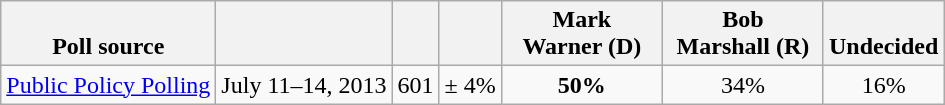<table class="wikitable" style="text-align:center">
<tr valign= bottom>
<th>Poll source</th>
<th></th>
<th></th>
<th></th>
<th style="width:100px;">Mark<br>Warner (D)</th>
<th style="width:100px;">Bob<br>Marshall (R)</th>
<th>Undecided</th>
</tr>
<tr>
<td align=left><a href='#'>Public Policy Polling</a></td>
<td>July 11–14, 2013</td>
<td>601</td>
<td>± 4%</td>
<td><strong>50%</strong></td>
<td>34%</td>
<td>16%</td>
</tr>
</table>
